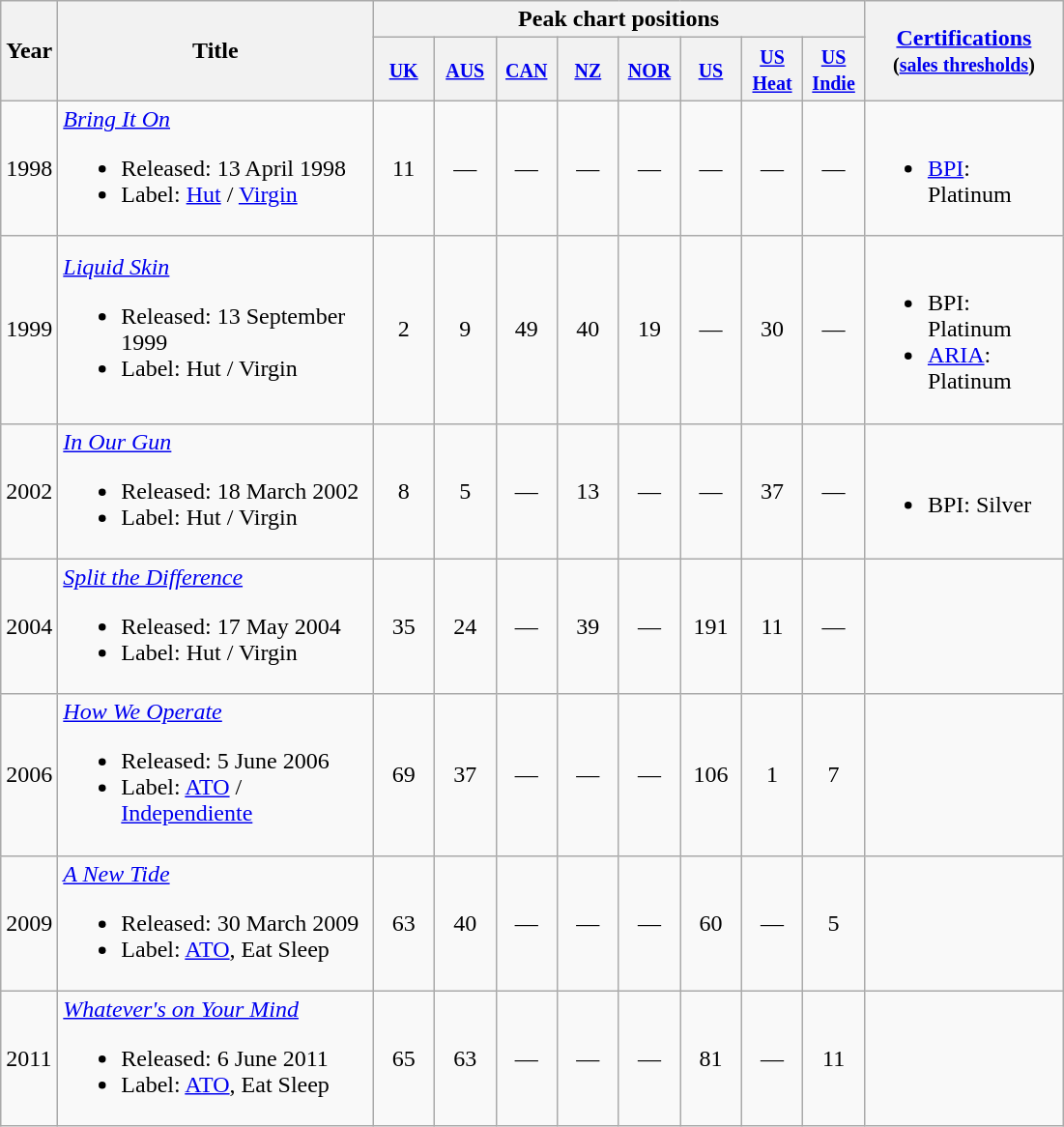<table class="wikitable">
<tr>
<th rowspan="2">Year</th>
<th rowspan="2" style="width:210px;">Title</th>
<th colspan="8">Peak chart positions</th>
<th rowspan="2" style="width:130px;"><a href='#'>Certifications</a><br><small>(<a href='#'>sales thresholds</a>)</small></th>
</tr>
<tr>
<th style="width:35px;"><small><a href='#'>UK</a></small><br></th>
<th style="width:35px;"><small><a href='#'>AUS</a></small><br></th>
<th style="width:35px;"><small><a href='#'>CAN</a></small><br></th>
<th style="width:35px;"><small><a href='#'>NZ</a></small><br></th>
<th style="width:35px;"><small><a href='#'>NOR</a></small><br></th>
<th style="width:35px;"><small><a href='#'>US</a></small><br></th>
<th style="width:35px;"><small><a href='#'>US Heat</a></small></th>
<th style="width:35px;"><small><a href='#'>US Indie</a></small></th>
</tr>
<tr>
<td>1998</td>
<td><em><a href='#'>Bring It On</a></em><br><ul><li>Released: 13 April 1998</li><li>Label: <a href='#'>Hut</a> / <a href='#'>Virgin</a></li></ul></td>
<td style="text-align:center;">11</td>
<td style="text-align:center;">—</td>
<td style="text-align:center;">—</td>
<td style="text-align:center;">—</td>
<td style="text-align:center;">—</td>
<td style="text-align:center;">—</td>
<td style="text-align:center;">—</td>
<td style="text-align:center;">—</td>
<td><br><ul><li><a href='#'>BPI</a>: Platinum</li></ul></td>
</tr>
<tr>
<td>1999</td>
<td><em><a href='#'>Liquid Skin</a></em><br><ul><li>Released: 13 September 1999</li><li>Label: Hut / Virgin</li></ul></td>
<td style="text-align:center;">2</td>
<td style="text-align:center;">9</td>
<td style="text-align:center;">49</td>
<td style="text-align:center;">40</td>
<td style="text-align:center;">19</td>
<td style="text-align:center;">—</td>
<td style="text-align:center;">30</td>
<td style="text-align:center;">—</td>
<td><br><ul><li>BPI: Platinum</li><li><a href='#'>ARIA</a>: Platinum</li></ul></td>
</tr>
<tr>
<td>2002</td>
<td><em><a href='#'>In Our Gun</a></em><br><ul><li>Released: 18 March 2002</li><li>Label: Hut / Virgin</li></ul></td>
<td style="text-align:center;">8</td>
<td style="text-align:center;">5</td>
<td style="text-align:center;">—</td>
<td style="text-align:center;">13</td>
<td style="text-align:center;">—</td>
<td style="text-align:center;">—</td>
<td style="text-align:center;">37</td>
<td style="text-align:center;">—</td>
<td><br><ul><li>BPI: Silver</li></ul></td>
</tr>
<tr>
<td>2004</td>
<td><em><a href='#'>Split the Difference</a></em><br><ul><li>Released: 17 May 2004</li><li>Label: Hut / Virgin</li></ul></td>
<td style="text-align:center;">35</td>
<td style="text-align:center;">24</td>
<td style="text-align:center;">—</td>
<td style="text-align:center;">39</td>
<td style="text-align:center;">—</td>
<td style="text-align:center;">191</td>
<td style="text-align:center;">11</td>
<td style="text-align:center;">—</td>
<td></td>
</tr>
<tr>
<td>2006</td>
<td><em><a href='#'>How We Operate</a></em><br><ul><li>Released: 5 June 2006</li><li>Label: <a href='#'>ATO</a> / <a href='#'>Independiente</a></li></ul></td>
<td style="text-align:center;">69</td>
<td style="text-align:center;">37</td>
<td style="text-align:center;">—</td>
<td style="text-align:center;">—</td>
<td style="text-align:center;">—</td>
<td style="text-align:center;">106</td>
<td style="text-align:center;">1</td>
<td style="text-align:center;">7</td>
<td></td>
</tr>
<tr>
<td>2009</td>
<td><em><a href='#'>A New Tide</a></em><br><ul><li>Released: 30 March 2009</li><li>Label: <a href='#'>ATO</a>, Eat Sleep</li></ul></td>
<td style="text-align:center;">63</td>
<td style="text-align:center;">40</td>
<td style="text-align:center;">—</td>
<td style="text-align:center;">—</td>
<td style="text-align:center;">—</td>
<td style="text-align:center;">60</td>
<td style="text-align:center;">—</td>
<td style="text-align:center;">5</td>
<td></td>
</tr>
<tr>
<td>2011</td>
<td><em><a href='#'>Whatever's on Your Mind</a></em><br><ul><li>Released: 6 June 2011</li><li>Label: <a href='#'>ATO</a>, Eat Sleep</li></ul></td>
<td style="text-align:center;">65</td>
<td style="text-align:center;">63</td>
<td style="text-align:center;">—</td>
<td style="text-align:center;">—</td>
<td style="text-align:center;">—</td>
<td style="text-align:center;">81</td>
<td style="text-align:center;">—</td>
<td style="text-align:center;">11</td>
<td></td>
</tr>
</table>
